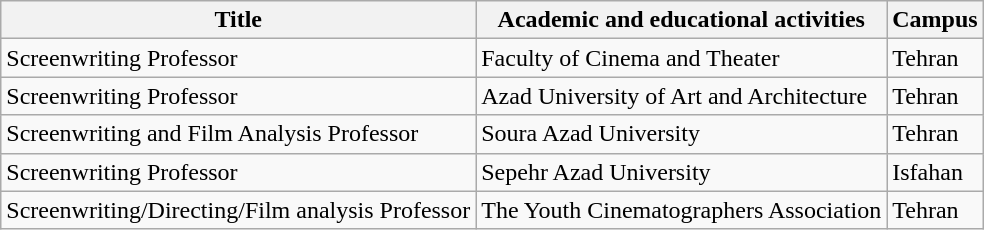<table class="wikitable">
<tr>
<th>Title</th>
<th>Academic and educational activities</th>
<th>Campus</th>
</tr>
<tr>
<td>Screenwriting Professor</td>
<td>Faculty of Cinema and Theater</td>
<td>Tehran</td>
</tr>
<tr>
<td>Screenwriting Professor</td>
<td>Azad University of Art and Architecture</td>
<td>Tehran</td>
</tr>
<tr>
<td>Screenwriting and Film Analysis Professor</td>
<td>Soura Azad University</td>
<td>Tehran</td>
</tr>
<tr>
<td>Screenwriting Professor</td>
<td>Sepehr Azad University</td>
<td>Isfahan</td>
</tr>
<tr>
<td>Screenwriting/Directing/Film analysis Professor</td>
<td>The Youth Cinematographers Association</td>
<td>Tehran</td>
</tr>
</table>
